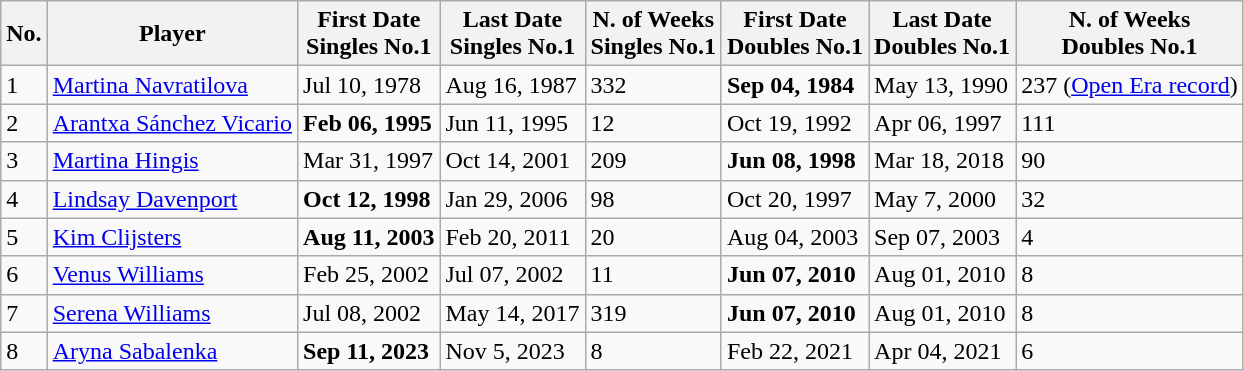<table class="sortable wikitable">
<tr>
<th>No.</th>
<th>Player</th>
<th>First Date <br> Singles No.1</th>
<th>Last Date <br> Singles No.1</th>
<th>N. of Weeks <br> Singles No.1</th>
<th>First Date <br> Doubles No.1</th>
<th>Last Date <br> Doubles No.1</th>
<th>N. of Weeks <br> Doubles No.1</th>
</tr>
<tr>
<td>1</td>
<td> <a href='#'>Martina Navratilova</a></td>
<td>Jul 10, 1978</td>
<td>Aug 16, 1987</td>
<td>332</td>
<td><strong>Sep 04, 1984</strong></td>
<td>May 13, 1990</td>
<td>237 (<a href='#'>Open Era record</a>)</td>
</tr>
<tr>
<td>2</td>
<td> <a href='#'>Arantxa Sánchez Vicario</a></td>
<td><strong>Feb 06, 1995</strong></td>
<td>Jun 11, 1995</td>
<td>12</td>
<td>Oct 19, 1992</td>
<td>Apr 06, 1997</td>
<td>111</td>
</tr>
<tr>
<td>3</td>
<td> <a href='#'>Martina Hingis</a></td>
<td>Mar 31, 1997</td>
<td>Oct 14, 2001</td>
<td>209</td>
<td><strong>Jun 08, 1998</strong></td>
<td>Mar 18, 2018</td>
<td>90</td>
</tr>
<tr>
<td>4</td>
<td> <a href='#'>Lindsay Davenport</a></td>
<td><strong>Oct 12, 1998</strong></td>
<td>Jan 29, 2006</td>
<td>98</td>
<td>Oct 20, 1997</td>
<td>May 7, 2000</td>
<td>32</td>
</tr>
<tr>
<td>5</td>
<td> <a href='#'>Kim Clijsters</a></td>
<td><strong>Aug 11, 2003</strong></td>
<td>Feb 20, 2011</td>
<td>20</td>
<td>Aug 04, 2003</td>
<td>Sep 07, 2003</td>
<td>4</td>
</tr>
<tr>
<td>6</td>
<td> <a href='#'>Venus Williams</a></td>
<td>Feb 25, 2002</td>
<td>Jul 07, 2002</td>
<td>11</td>
<td><strong>Jun 07, 2010</strong></td>
<td>Aug 01, 2010</td>
<td>8</td>
</tr>
<tr>
<td>7</td>
<td> <a href='#'>Serena Williams</a></td>
<td>Jul 08, 2002</td>
<td>May 14, 2017</td>
<td>319</td>
<td><strong>Jun 07, 2010</strong></td>
<td>Aug 01, 2010</td>
<td>8</td>
</tr>
<tr>
<td>8</td>
<td> <a href='#'>Aryna Sabalenka</a></td>
<td><strong>Sep 11, 2023</strong></td>
<td>Nov 5, 2023</td>
<td>8</td>
<td>Feb 22, 2021</td>
<td>Apr 04, 2021</td>
<td>6</td>
</tr>
</table>
